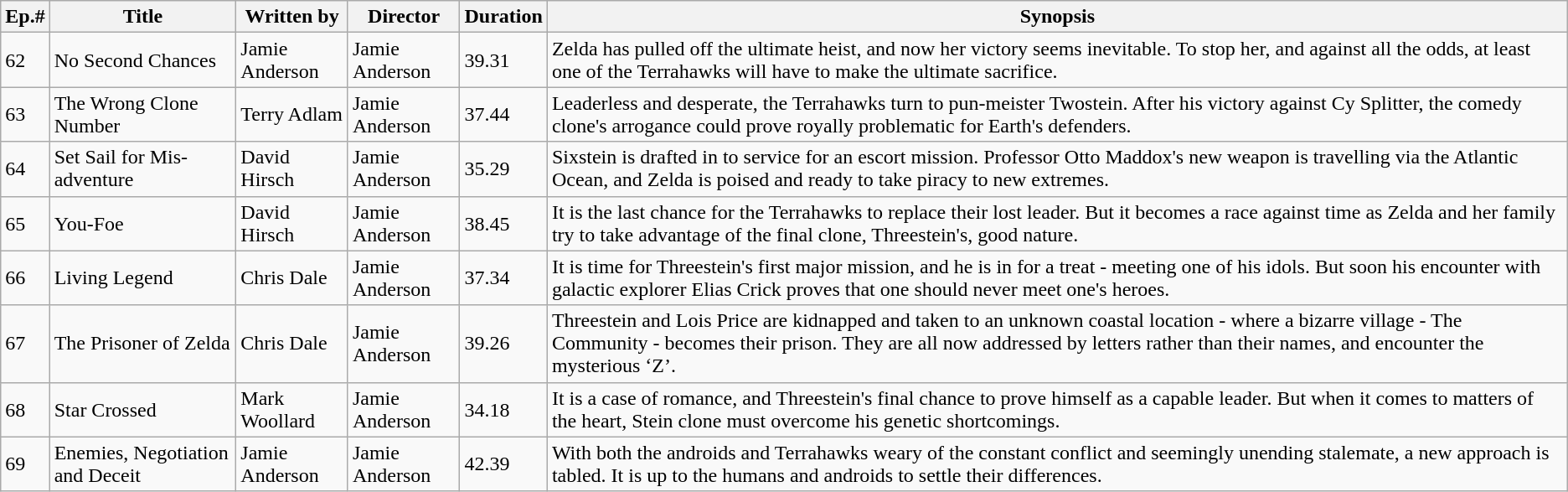<table class="wikitable">
<tr>
<th>Ep.#</th>
<th>Title</th>
<th>Written by</th>
<th>Director</th>
<th>Duration</th>
<th>Synopsis</th>
</tr>
<tr>
<td>62</td>
<td>No Second Chances</td>
<td>Jamie Anderson</td>
<td>Jamie Anderson</td>
<td>39.31</td>
<td>Zelda has pulled off the ultimate heist, and now her victory seems inevitable. To stop her, and against all the odds, at least one of the Terrahawks will have to make the ultimate sacrifice.</td>
</tr>
<tr>
<td>63</td>
<td>The Wrong Clone Number</td>
<td>Terry Adlam</td>
<td>Jamie Anderson</td>
<td>37.44</td>
<td>Leaderless and desperate, the Terrahawks turn to pun-meister Twostein. After his victory against Cy Splitter, the comedy clone's arrogance could prove royally problematic for Earth's defenders.</td>
</tr>
<tr>
<td>64</td>
<td>Set Sail for Mis-adventure</td>
<td>David Hirsch</td>
<td>Jamie Anderson</td>
<td>35.29</td>
<td>Sixstein is drafted in to service for an escort mission. Professor Otto Maddox's new weapon is travelling via the Atlantic Ocean, and Zelda is poised and ready to take piracy to new extremes.</td>
</tr>
<tr>
<td>65</td>
<td>You-Foe</td>
<td>David Hirsch</td>
<td>Jamie Anderson</td>
<td>38.45</td>
<td>It is the last chance for the Terrahawks to replace their lost leader. But it becomes a race against time as Zelda and her family try to take advantage of the final clone, Threestein's, good nature.</td>
</tr>
<tr>
<td>66</td>
<td>Living Legend</td>
<td>Chris Dale</td>
<td>Jamie Anderson</td>
<td>37.34</td>
<td>It is time for Threestein's first major mission, and he is in for a treat - meeting one of his idols. But soon his encounter with galactic explorer Elias Crick proves that one should never meet one's heroes.</td>
</tr>
<tr>
<td>67</td>
<td>The Prisoner of Zelda</td>
<td>Chris Dale</td>
<td>Jamie Anderson</td>
<td>39.26</td>
<td>Threestein and Lois Price are kidnapped and taken to an unknown coastal location - where a bizarre village - The Community - becomes their prison. They are all now addressed by letters rather than their names, and encounter the mysterious ‘Z’.</td>
</tr>
<tr>
<td>68</td>
<td>Star Crossed</td>
<td>Mark Woollard</td>
<td>Jamie Anderson</td>
<td>34.18</td>
<td>It is a case of romance, and Threestein's final chance to prove himself as a capable leader. But when it comes to matters of the heart, Stein clone must overcome his genetic shortcomings.</td>
</tr>
<tr>
<td>69</td>
<td>Enemies, Negotiation and Deceit</td>
<td>Jamie Anderson</td>
<td>Jamie Anderson</td>
<td>42.39</td>
<td>With both the androids and Terrahawks weary of the constant conflict and seemingly unending stalemate, a new approach is tabled. It is up to the humans and androids to settle their differences.</td>
</tr>
</table>
